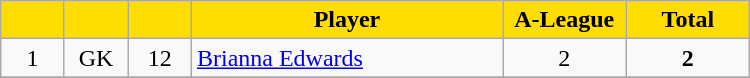<table class="wikitable" style="text-align:center;">
<tr>
<th style="background:#ffdd00; color:black; width:35px;"></th>
<th style="background:#ffdd00; color:black; width:35px;"></th>
<th style="background:#ffdd00; color:black; width:35px;"></th>
<th style="background:#ffdd00; color:black; width:200px;">Player</th>
<th style="background:#ffdd00; color:black; width:75px;">A-League</th>
<th style="background:#ffdd00; color:black; width:75px;">Total</th>
</tr>
<tr>
<td>1</td>
<td>GK</td>
<td>12</td>
<td align=left> <a href='#'>Brianna Edwards</a></td>
<td>2</td>
<td><strong>2</strong></td>
</tr>
<tr>
</tr>
</table>
